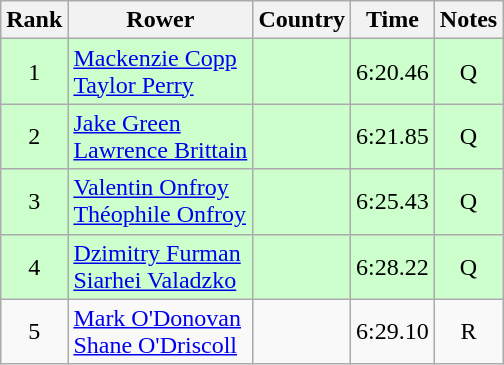<table class="wikitable" style="text-align:center">
<tr>
<th>Rank</th>
<th>Rower</th>
<th>Country</th>
<th>Time</th>
<th>Notes</th>
</tr>
<tr bgcolor=ccffcc>
<td>1</td>
<td align="left"><a href='#'>Mackenzie Copp</a><br><a href='#'>Taylor Perry</a></td>
<td align="left"></td>
<td>6:20.46</td>
<td>Q</td>
</tr>
<tr bgcolor=ccffcc>
<td>2</td>
<td align="left"><a href='#'>Jake Green</a><br><a href='#'>Lawrence Brittain</a></td>
<td align="left"></td>
<td>6:21.85</td>
<td>Q</td>
</tr>
<tr bgcolor=ccffcc>
<td>3</td>
<td align="left"><a href='#'>Valentin Onfroy</a><br><a href='#'>Théophile Onfroy</a></td>
<td align="left"></td>
<td>6:25.43</td>
<td>Q</td>
</tr>
<tr bgcolor=ccffcc>
<td>4</td>
<td align="left"><a href='#'>Dzimitry Furman</a><br><a href='#'>Siarhei Valadzko</a></td>
<td align="left"></td>
<td>6:28.22</td>
<td>Q</td>
</tr>
<tr>
<td>5</td>
<td align="left"><a href='#'>Mark O'Donovan</a><br><a href='#'>Shane O'Driscoll</a></td>
<td align="left"></td>
<td>6:29.10</td>
<td>R</td>
</tr>
</table>
